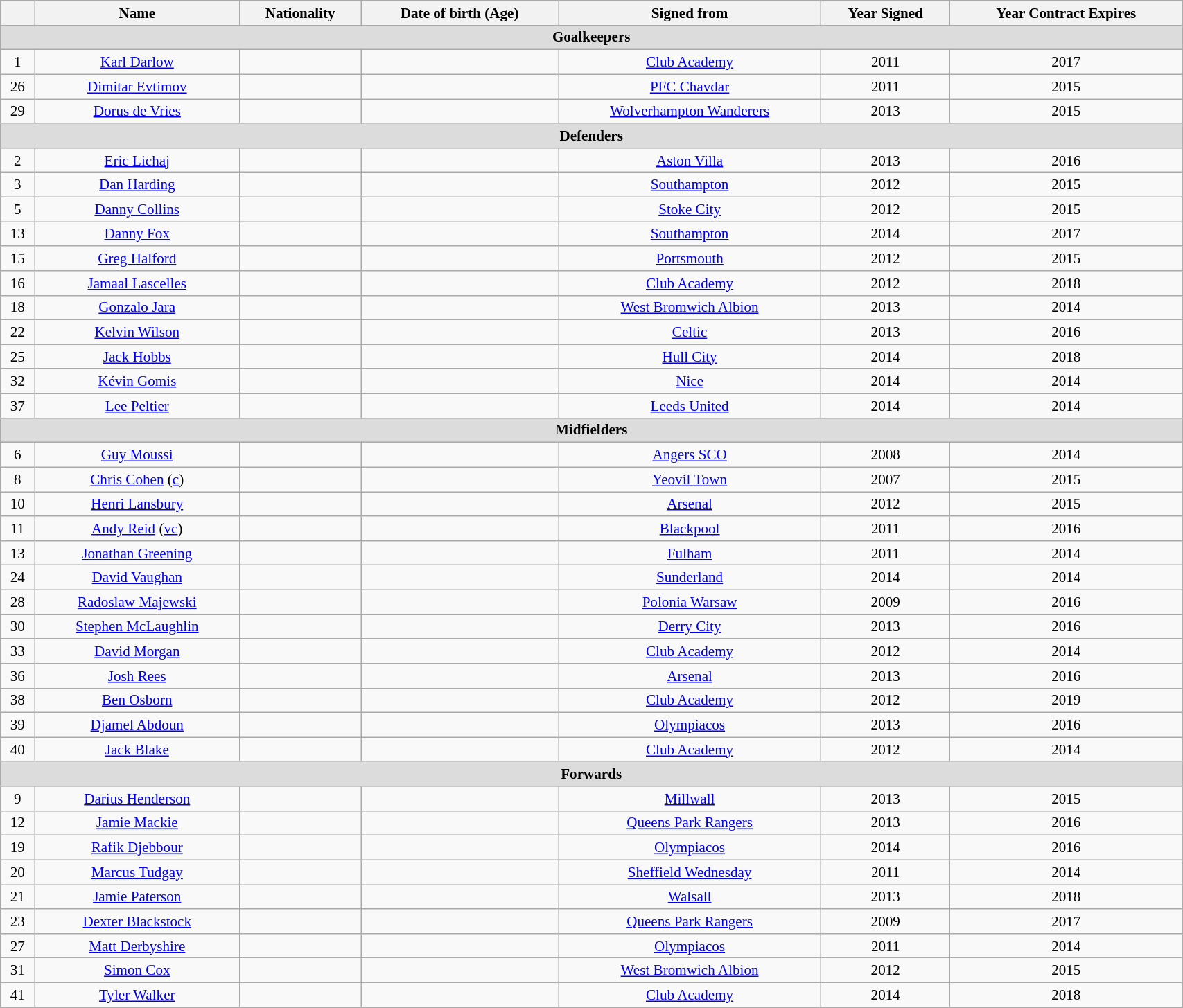<table class="wikitable" style="text-align:center; font-size:88%; width:90%;">
<tr>
<th text-align:center;"></th>
<th text-align:center;">Name</th>
<th text-align:center;">Nationality</th>
<th text-align:center;">Date of birth (Age)</th>
<th text-align:center;">Signed from</th>
<th text-align:center;">Year Signed</th>
<th text-align:center;">Year Contract Expires</th>
</tr>
<tr>
<th colspan="12" style="background:#dcdcdc; text-align:center;">Goalkeepers</th>
</tr>
<tr>
<td>1</td>
<td><a href='#'>Karl Darlow</a></td>
<td></td>
<td></td>
<td><a href='#'>Club Academy</a></td>
<td>2011</td>
<td>2017</td>
</tr>
<tr>
<td>26</td>
<td><a href='#'>Dimitar Evtimov</a></td>
<td></td>
<td></td>
<td> <a href='#'>PFC Chavdar</a></td>
<td>2011</td>
<td>2015</td>
</tr>
<tr>
<td>29</td>
<td><a href='#'>Dorus de Vries</a></td>
<td></td>
<td></td>
<td> <a href='#'>Wolverhampton Wanderers</a></td>
<td>2013</td>
<td>2015</td>
</tr>
<tr>
<th colspan="12" style="background:#dcdcdc; text-align:center;">Defenders</th>
</tr>
<tr>
<td>2</td>
<td><a href='#'>Eric Lichaj</a></td>
<td></td>
<td></td>
<td> <a href='#'>Aston Villa</a></td>
<td>2013</td>
<td>2016</td>
</tr>
<tr>
<td>3</td>
<td><a href='#'>Dan Harding</a></td>
<td></td>
<td></td>
<td> <a href='#'>Southampton</a></td>
<td>2012</td>
<td>2015</td>
</tr>
<tr>
<td>5</td>
<td><a href='#'>Danny Collins</a></td>
<td></td>
<td></td>
<td> <a href='#'>Stoke City</a></td>
<td>2012</td>
<td>2015</td>
</tr>
<tr>
<td>13</td>
<td><a href='#'>Danny Fox</a></td>
<td></td>
<td></td>
<td> <a href='#'>Southampton</a></td>
<td>2014</td>
<td>2017</td>
</tr>
<tr>
<td>15</td>
<td><a href='#'>Greg Halford</a></td>
<td></td>
<td></td>
<td> <a href='#'>Portsmouth</a></td>
<td>2012</td>
<td>2015</td>
</tr>
<tr>
<td>16</td>
<td><a href='#'>Jamaal Lascelles</a></td>
<td></td>
<td></td>
<td><a href='#'>Club Academy</a></td>
<td>2012</td>
<td>2018</td>
</tr>
<tr>
<td>18</td>
<td><a href='#'>Gonzalo Jara</a></td>
<td></td>
<td></td>
<td> <a href='#'>West Bromwich Albion</a></td>
<td>2013</td>
<td>2014</td>
</tr>
<tr>
<td>22</td>
<td><a href='#'>Kelvin Wilson</a></td>
<td></td>
<td></td>
<td> <a href='#'>Celtic</a></td>
<td>2013</td>
<td>2016</td>
</tr>
<tr>
<td>25</td>
<td><a href='#'>Jack Hobbs</a></td>
<td></td>
<td></td>
<td> <a href='#'>Hull City</a></td>
<td>2014</td>
<td>2018</td>
</tr>
<tr>
<td>32</td>
<td><a href='#'>Kévin Gomis</a></td>
<td></td>
<td></td>
<td> <a href='#'>Nice</a></td>
<td>2014</td>
<td>2014</td>
</tr>
<tr>
<td>37</td>
<td><a href='#'>Lee Peltier</a></td>
<td></td>
<td></td>
<td> <a href='#'>Leeds United</a></td>
<td>2014</td>
<td>2014</td>
</tr>
<tr>
<th colspan="12" style="background:#dcdcdc; text-align:center;">Midfielders</th>
</tr>
<tr>
<td>6</td>
<td><a href='#'>Guy Moussi</a></td>
<td></td>
<td></td>
<td> <a href='#'>Angers SCO</a></td>
<td>2008</td>
<td>2014</td>
</tr>
<tr>
<td>8</td>
<td><a href='#'>Chris Cohen</a> (<a href='#'>c</a>)</td>
<td></td>
<td></td>
<td> <a href='#'>Yeovil Town</a></td>
<td>2007</td>
<td>2015</td>
</tr>
<tr>
<td>10</td>
<td><a href='#'>Henri Lansbury</a></td>
<td></td>
<td></td>
<td> <a href='#'>Arsenal</a></td>
<td>2012</td>
<td>2015</td>
</tr>
<tr>
<td>11</td>
<td><a href='#'>Andy Reid</a> (<a href='#'>vc</a>)</td>
<td></td>
<td></td>
<td> <a href='#'>Blackpool</a></td>
<td>2011</td>
<td>2016</td>
</tr>
<tr>
<td>13</td>
<td><a href='#'>Jonathan Greening</a></td>
<td></td>
<td></td>
<td> <a href='#'>Fulham</a></td>
<td>2011</td>
<td>2014</td>
</tr>
<tr>
<td>24</td>
<td><a href='#'>David Vaughan</a></td>
<td></td>
<td></td>
<td> <a href='#'>Sunderland</a></td>
<td>2014</td>
<td>2014</td>
</tr>
<tr>
<td>28</td>
<td><a href='#'>Radoslaw Majewski</a></td>
<td></td>
<td></td>
<td> <a href='#'>Polonia Warsaw</a></td>
<td>2009</td>
<td>2016</td>
</tr>
<tr>
<td>30</td>
<td><a href='#'>Stephen McLaughlin</a></td>
<td></td>
<td></td>
<td> <a href='#'>Derry City</a></td>
<td>2013</td>
<td>2016</td>
</tr>
<tr>
<td>33</td>
<td><a href='#'>David Morgan</a></td>
<td></td>
<td></td>
<td><a href='#'>Club Academy</a></td>
<td>2012</td>
<td>2014</td>
</tr>
<tr>
<td>36</td>
<td><a href='#'>Josh Rees</a></td>
<td></td>
<td></td>
<td> <a href='#'>Arsenal</a></td>
<td>2013</td>
<td>2016</td>
</tr>
<tr>
<td>38</td>
<td><a href='#'>Ben Osborn</a></td>
<td></td>
<td></td>
<td><a href='#'>Club Academy</a></td>
<td>2012</td>
<td>2019</td>
</tr>
<tr>
<td>39</td>
<td><a href='#'>Djamel Abdoun</a></td>
<td></td>
<td></td>
<td> <a href='#'>Olympiacos</a></td>
<td>2013</td>
<td>2016</td>
</tr>
<tr>
<td>40</td>
<td><a href='#'>Jack Blake</a></td>
<td></td>
<td></td>
<td><a href='#'>Club Academy</a></td>
<td>2012</td>
<td>2014</td>
</tr>
<tr>
<th colspan="12" style="background:#dcdcdc; text-align:center;">Forwards</th>
</tr>
<tr>
<td>9</td>
<td><a href='#'>Darius Henderson</a></td>
<td></td>
<td></td>
<td> <a href='#'>Millwall</a></td>
<td>2013</td>
<td>2015</td>
</tr>
<tr>
<td>12</td>
<td><a href='#'>Jamie Mackie</a></td>
<td></td>
<td></td>
<td> <a href='#'>Queens Park Rangers</a></td>
<td>2013</td>
<td>2016</td>
</tr>
<tr>
<td>19</td>
<td><a href='#'>Rafik Djebbour</a></td>
<td></td>
<td></td>
<td> <a href='#'>Olympiacos</a></td>
<td>2014</td>
<td>2016</td>
</tr>
<tr>
<td>20</td>
<td><a href='#'>Marcus Tudgay</a></td>
<td></td>
<td></td>
<td> <a href='#'>Sheffield Wednesday</a></td>
<td>2011</td>
<td>2014</td>
</tr>
<tr>
<td>21</td>
<td><a href='#'>Jamie Paterson</a></td>
<td></td>
<td></td>
<td> <a href='#'>Walsall</a></td>
<td>2013</td>
<td>2018</td>
</tr>
<tr>
<td>23</td>
<td><a href='#'>Dexter Blackstock</a></td>
<td></td>
<td></td>
<td> <a href='#'>Queens Park Rangers</a></td>
<td>2009</td>
<td>2017</td>
</tr>
<tr>
<td>27</td>
<td><a href='#'>Matt Derbyshire</a></td>
<td></td>
<td></td>
<td> <a href='#'>Olympiacos</a></td>
<td>2011</td>
<td>2014</td>
</tr>
<tr>
<td>31</td>
<td><a href='#'>Simon Cox</a></td>
<td></td>
<td></td>
<td> <a href='#'>West Bromwich Albion</a></td>
<td>2012</td>
<td>2015</td>
</tr>
<tr>
<td>41</td>
<td><a href='#'>Tyler Walker</a></td>
<td></td>
<td></td>
<td><a href='#'>Club Academy</a></td>
<td>2014</td>
<td>2018</td>
</tr>
<tr>
</tr>
</table>
